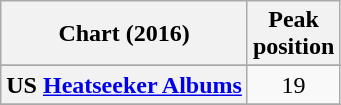<table class="wikitable sortable plainrowheaders" style="text-align:center">
<tr>
<th scope="col">Chart (2016)</th>
<th scope="col">Peak<br> position</th>
</tr>
<tr>
</tr>
<tr>
<th scope="row">US <a href='#'>Heatseeker Albums</a></th>
<td>19</td>
</tr>
<tr>
</tr>
</table>
